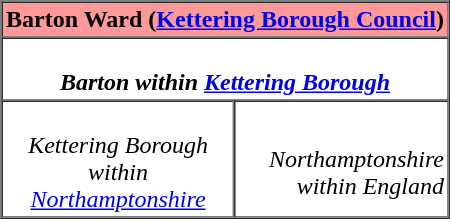<table border=1 cellpadding="2" cellspacing="0" align="right" width=300>
<tr>
<th colspan=2 align=center bgcolor="#ff9999">Barton Ward (<a href='#'>Kettering Borough Council</a>)</th>
</tr>
<tr>
<th colspan=2 alignn=center><br><em>Barton within <a href='#'>Kettering Borough</a></em></th>
</tr>
<tr>
<td align=center><br><em>Kettering Borough within <a href='#'>Northamptonshire</a></em></td>
<td align=right><br><em>Northamptonshire within England</em></td>
</tr>
</table>
